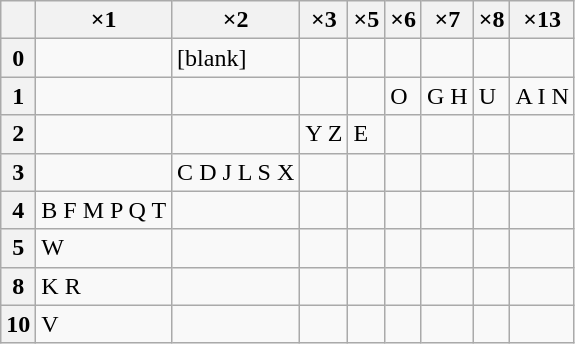<table class="wikitable floatright">
<tr>
<th></th>
<th>×1</th>
<th>×2</th>
<th>×3</th>
<th>×5</th>
<th>×6</th>
<th>×7</th>
<th>×8</th>
<th>×13</th>
</tr>
<tr>
<th>0</th>
<td></td>
<td>[blank]</td>
<td></td>
<td></td>
<td></td>
<td></td>
<td></td>
<td></td>
</tr>
<tr>
<th>1</th>
<td></td>
<td></td>
<td></td>
<td></td>
<td>O</td>
<td>G H</td>
<td>U</td>
<td>A I N</td>
</tr>
<tr>
<th>2</th>
<td></td>
<td></td>
<td>Y Z</td>
<td>E</td>
<td></td>
<td></td>
<td></td>
<td></td>
</tr>
<tr>
<th>3</th>
<td></td>
<td>C D J L S X</td>
<td></td>
<td></td>
<td></td>
<td></td>
<td></td>
<td></td>
</tr>
<tr>
<th>4</th>
<td>B F M P Q T</td>
<td></td>
<td></td>
<td></td>
<td></td>
<td></td>
<td></td>
<td></td>
</tr>
<tr>
<th>5</th>
<td>W</td>
<td></td>
<td></td>
<td></td>
<td></td>
<td></td>
<td></td>
<td></td>
</tr>
<tr>
<th>8</th>
<td>K R</td>
<td></td>
<td></td>
<td></td>
<td></td>
<td></td>
<td></td>
<td></td>
</tr>
<tr>
<th>10</th>
<td>V</td>
<td></td>
<td></td>
<td></td>
<td></td>
<td></td>
<td></td>
<td></td>
</tr>
</table>
